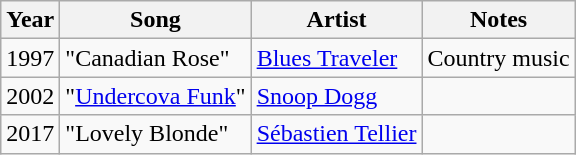<table class="wikitable">
<tr>
<th>Year</th>
<th>Song</th>
<th>Artist</th>
<th>Notes</th>
</tr>
<tr>
<td>1997</td>
<td>"Canadian Rose"</td>
<td><a href='#'>Blues Traveler</a></td>
<td>Country music</td>
</tr>
<tr>
<td>2002</td>
<td>"<a href='#'>Undercova Funk</a>"</td>
<td><a href='#'>Snoop Dogg</a></td>
<td></td>
</tr>
<tr>
<td>2017</td>
<td>"Lovely Blonde"</td>
<td><a href='#'>Sébastien Tellier</a></td>
<td></td>
</tr>
</table>
